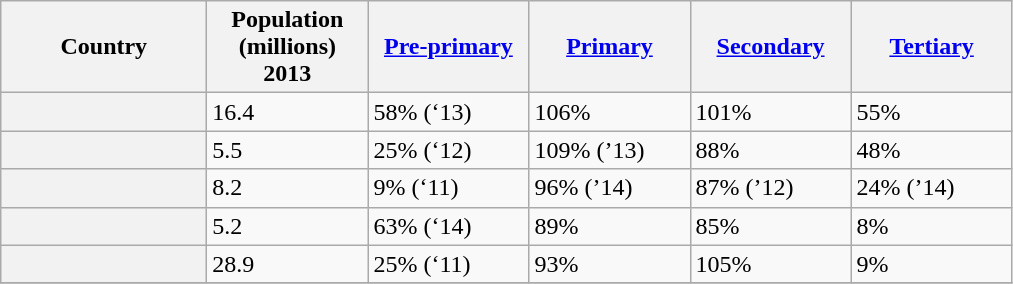<table class="wikitable">
<tr>
<th scope="col" style="width: 130px;">Country</th>
<th scope="col" style="width: 100px;">Population (millions) 2013</th>
<th scope="col" style="width: 100px;"><a href='#'>Pre-primary</a></th>
<th scope="col" style="width: 100px;"><a href='#'>Primary</a></th>
<th scope="col" style="width: 100px;"><a href='#'>Secondary</a></th>
<th scope="col" style="width: 100px;"><a href='#'>Tertiary</a></th>
</tr>
<tr>
<th></th>
<td>16.4</td>
<td>58% (‘13)</td>
<td>106%</td>
<td>101%</td>
<td>55%</td>
</tr>
<tr>
<th></th>
<td>5.5</td>
<td>25% (‘12)</td>
<td>109% (’13)</td>
<td>88%</td>
<td>48%</td>
</tr>
<tr>
<th></th>
<td>8.2</td>
<td>9% (‘11)</td>
<td>96% (’14)</td>
<td>87% (’12)</td>
<td>24% (’14)</td>
</tr>
<tr>
<th></th>
<td>5.2</td>
<td>63% (‘14)</td>
<td>89%</td>
<td>85%</td>
<td>8%</td>
</tr>
<tr>
<th></th>
<td>28.9</td>
<td>25% (‘11)</td>
<td>93%</td>
<td>105%</td>
<td>9%</td>
</tr>
<tr>
</tr>
</table>
